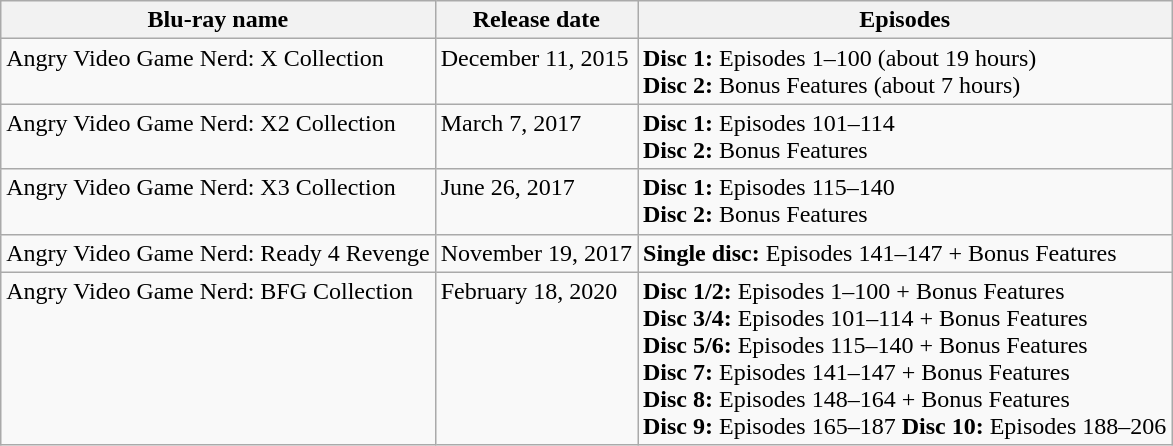<table class="wikitable" 85%; 100%; 5px;">
<tr>
<th>Blu-ray name</th>
<th>Release date</th>
<th>Episodes</th>
</tr>
<tr>
<td valign="top">Angry Video Game Nerd: X Collection</td>
<td valign="top">December 11, 2015</td>
<td valign="top"><strong>Disc 1:</strong> Episodes 1–100 (about 19 hours) <br> <strong>Disc 2:</strong> Bonus Features (about 7 hours)</td>
</tr>
<tr>
<td valign="top">Angry Video Game Nerd: X2 Collection</td>
<td valign="top">March 7, 2017</td>
<td valign="top"><strong>Disc 1:</strong> Episodes 101–114 <br> <strong>Disc 2:</strong> Bonus Features</td>
</tr>
<tr>
<td valign="top">Angry Video Game Nerd: X3 Collection</td>
<td valign="top">June 26, 2017</td>
<td valign="top"><strong>Disc 1:</strong> Episodes 115–140 <br> <strong>Disc 2:</strong> Bonus Features</td>
</tr>
<tr>
<td valign="top">Angry Video Game Nerd: Ready 4 Revenge</td>
<td valign="top">November 19, 2017</td>
<td valign="top"><strong>Single disc:</strong> Episodes 141–147 + Bonus Features</td>
</tr>
<tr>
<td valign="top">Angry Video Game Nerd: BFG Collection</td>
<td valign="top">February 18, 2020</td>
<td valign="top"><strong>Disc 1/2:</strong> Episodes 1–100 + Bonus Features <br> <strong>Disc 3/4:</strong> Episodes 101–114 + Bonus Features <br> <strong>Disc 5/6:</strong> Episodes 115–140 + Bonus Features <br> <strong>Disc 7:</strong> Episodes 141–147 + Bonus Features <br> <strong>Disc 8:</strong> Episodes 148–164 + Bonus Features<br><strong>Disc 9:</strong> Episodes 165–187
<strong>Disc 10:</strong> Episodes 188–206</td>
</tr>
</table>
